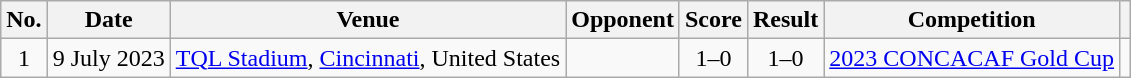<table class="wikitable sortable">
<tr>
<th scope="col">No.</th>
<th scope="col">Date</th>
<th scope="col">Venue</th>
<th scope="col">Opponent</th>
<th scope="col">Score</th>
<th scope="col">Result</th>
<th scope="col">Competition</th>
<th scope="col" class="unsortable"></th>
</tr>
<tr>
<td style="text-align:center">1</td>
<td>9 July 2023</td>
<td><a href='#'>TQL Stadium</a>, <a href='#'>Cincinnati</a>, United States</td>
<td></td>
<td style="text-align:center">1–0</td>
<td style="text-align:center">1–0</td>
<td><a href='#'>2023 CONCACAF Gold Cup</a></td>
<td></td>
</tr>
</table>
